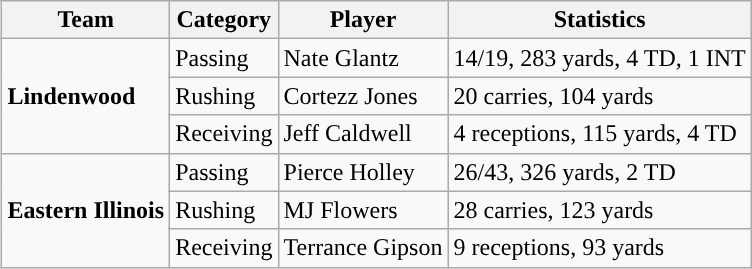<table class="wikitable" style="float: right;">
<tr>
<th>Team</th>
<th>Category</th>
<th>Player</th>
<th>Statistics</th>
</tr>
<tr>
<td rowspan=3><strong>Lindenwood</strong></td>
<td>Passing</td>
<td>Nate Glantz</td>
<td>14/19, 283 yards, 4 TD, 1 INT</td>
</tr>
<tr>
<td>Rushing</td>
<td>Cortezz Jones</td>
<td>20 carries, 104 yards</td>
</tr>
<tr>
<td>Receiving</td>
<td>Jeff Caldwell</td>
<td>4 receptions, 115 yards, 4 TD</td>
</tr>
<tr>
<td rowspan=3><strong>Eastern Illinois</strong></td>
<td>Passing</td>
<td>Pierce Holley</td>
<td>26/43, 326 yards, 2 TD</td>
</tr>
<tr>
<td>Rushing</td>
<td>MJ Flowers</td>
<td>28 carries, 123 yards</td>
</tr>
<tr>
<td>Receiving</td>
<td>Terrance Gipson</td>
<td>9 receptions, 93 yards</td>
</tr>
</table>
